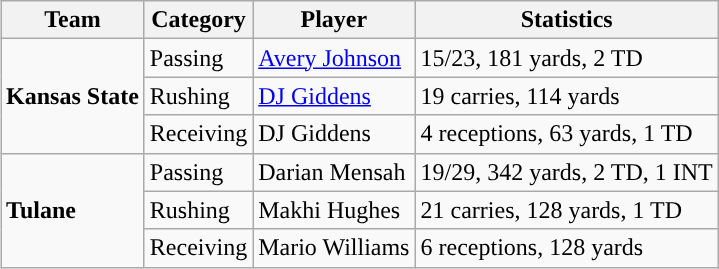<table class="wikitable" style="float: right;">
<tr>
<th>Team</th>
<th>Category</th>
<th>Player</th>
<th>Statistics</th>
</tr>
<tr>
<td rowspan=3><strong>Kansas State</strong></td>
<td>Passing</td>
<td><a href='#'>Avery Johnson</a></td>
<td>15/23, 181 yards, 2 TD</td>
</tr>
<tr>
<td>Rushing</td>
<td><a href='#'>DJ Giddens</a></td>
<td>19 carries, 114 yards</td>
</tr>
<tr>
<td>Receiving</td>
<td>DJ Giddens</td>
<td>4 receptions, 63 yards, 1 TD</td>
</tr>
<tr>
<td rowspan=3><strong>Tulane</strong></td>
<td>Passing</td>
<td>Darian Mensah</td>
<td>19/29, 342 yards, 2 TD, 1 INT</td>
</tr>
<tr>
<td>Rushing</td>
<td>Makhi Hughes</td>
<td>21 carries, 128 yards, 1 TD</td>
</tr>
<tr>
<td>Receiving</td>
<td>Mario Williams</td>
<td>6 receptions, 128 yards</td>
</tr>
</table>
